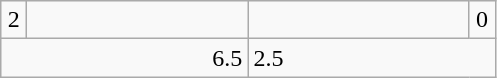<table class="wikitable">
<tr>
<td align=center width=10>2</td>
<td align=center width=140></td>
<td align=center width=140></td>
<td align=center width=10>0</td>
</tr>
<tr>
<td colspan=2 align=right>6.5</td>
<td colspan=2>2.5</td>
</tr>
</table>
